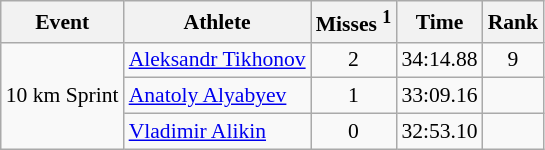<table class="wikitable" style="font-size:90%">
<tr>
<th>Event</th>
<th>Athlete</th>
<th>Misses <sup>1</sup></th>
<th>Time</th>
<th>Rank</th>
</tr>
<tr>
<td rowspan="3">10 km Sprint</td>
<td><a href='#'>Aleksandr Tikhonov</a></td>
<td align="center">2</td>
<td align="center">34:14.88</td>
<td align="center">9</td>
</tr>
<tr>
<td><a href='#'>Anatoly Alyabyev</a></td>
<td align="center">1</td>
<td align="center">33:09.16</td>
<td align="center"></td>
</tr>
<tr>
<td><a href='#'>Vladimir Alikin</a></td>
<td align="center">0</td>
<td align="center">32:53.10</td>
<td align="center"></td>
</tr>
</table>
